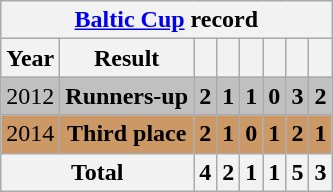<table class="wikitable" style="text-align: center;">
<tr>
<th colspan=9><a href='#'>Baltic Cup</a> record</th>
</tr>
<tr>
<th>Year</th>
<th>Result</th>
<th></th>
<th></th>
<th></th>
<th></th>
<th></th>
<th></th>
</tr>
<tr style="background:silver">
<td>2012</td>
<td><strong>Runners-up</strong></td>
<td><strong>2</strong></td>
<td><strong>1</strong></td>
<td><strong>1</strong></td>
<td><strong>0</strong></td>
<td><strong>3</strong></td>
<td><strong>2</strong></td>
</tr>
<tr style="background:#c96;">
<td>2014</td>
<td><strong>Third place</strong></td>
<td><strong>2</strong></td>
<td><strong>1</strong></td>
<td><strong>0</strong></td>
<td><strong>1</strong></td>
<td><strong>2</strong></td>
<td><strong>1</strong></td>
</tr>
<tr>
<th colspan=2>Total</th>
<th>4</th>
<th>2</th>
<th>1</th>
<th>1</th>
<th>5</th>
<th>3</th>
</tr>
</table>
